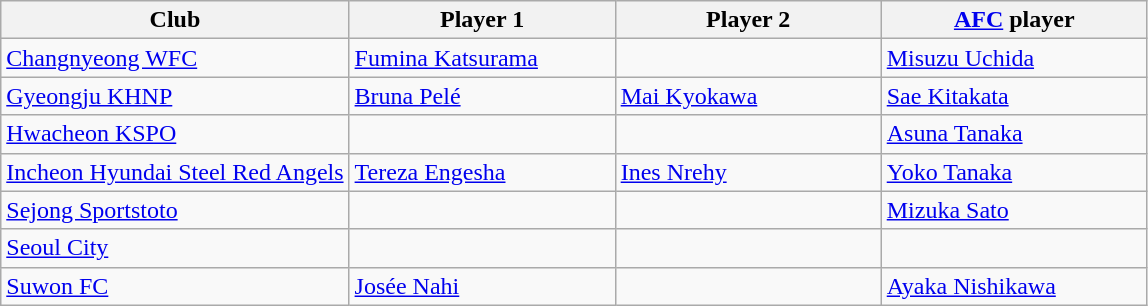<table class="wikitable">
<tr>
<th>Club</th>
<th style="width:170px;">Player 1</th>
<th style="width:170px;">Player 2</th>
<th style="width:170px;"><a href='#'>AFC</a> player</th>
</tr>
<tr>
<td><a href='#'>Changnyeong WFC</a></td>
<td> <a href='#'>Fumina Katsurama</a></td>
<td></td>
<td> <a href='#'>Misuzu Uchida</a></td>
</tr>
<tr>
<td><a href='#'>Gyeongju KHNP</a></td>
<td> <a href='#'>Bruna Pelé</a></td>
<td> <a href='#'>Mai Kyokawa</a></td>
<td> <a href='#'>Sae Kitakata</a></td>
</tr>
<tr>
<td><a href='#'>Hwacheon KSPO</a></td>
<td></td>
<td></td>
<td> <a href='#'>Asuna Tanaka</a></td>
</tr>
<tr>
<td><a href='#'>Incheon Hyundai Steel Red Angels</a></td>
<td> <a href='#'>Tereza Engesha</a></td>
<td> <a href='#'>Ines Nrehy</a></td>
<td> <a href='#'>Yoko Tanaka</a></td>
</tr>
<tr>
<td><a href='#'>Sejong Sportstoto</a></td>
<td></td>
<td></td>
<td> <a href='#'>Mizuka Sato</a></td>
</tr>
<tr>
<td><a href='#'>Seoul City</a></td>
<td></td>
<td></td>
<td></td>
</tr>
<tr>
<td><a href='#'>Suwon FC</a></td>
<td> <a href='#'>Josée Nahi</a></td>
<td></td>
<td> <a href='#'>Ayaka Nishikawa</a></td>
</tr>
</table>
